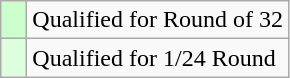<table class="wikitable" style="text-align: left;">
<tr>
<td width="10px" bgcolor="#CCFFCC"></td>
<td>Qualified for Round of 32</td>
</tr>
<tr>
<td width="10px" bgcolor="#DDFFDD"></td>
<td>Qualified for 1/24 Round</td>
</tr>
</table>
